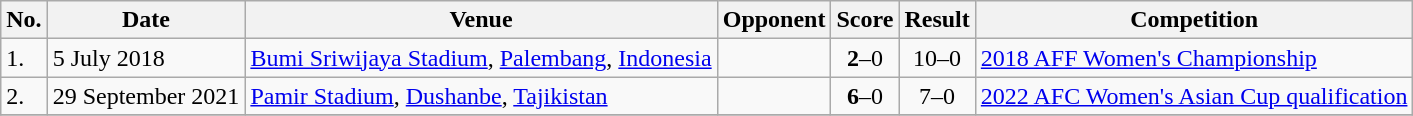<table class="wikitable">
<tr>
<th>No.</th>
<th>Date</th>
<th>Venue</th>
<th>Opponent</th>
<th>Score</th>
<th>Result</th>
<th>Competition</th>
</tr>
<tr>
<td>1.</td>
<td>5 July 2018</td>
<td><a href='#'>Bumi Sriwijaya Stadium</a>, <a href='#'>Palembang</a>, <a href='#'>Indonesia</a></td>
<td></td>
<td align=center><strong>2</strong>–0</td>
<td align=center>10–0</td>
<td><a href='#'>2018 AFF Women's Championship</a></td>
</tr>
<tr>
<td>2.</td>
<td>29 September 2021</td>
<td><a href='#'>Pamir Stadium</a>, <a href='#'>Dushanbe</a>, <a href='#'>Tajikistan</a></td>
<td></td>
<td align=center><strong>6</strong>–0</td>
<td align=center>7–0</td>
<td><a href='#'>2022 AFC Women's Asian Cup qualification</a></td>
</tr>
<tr>
</tr>
</table>
